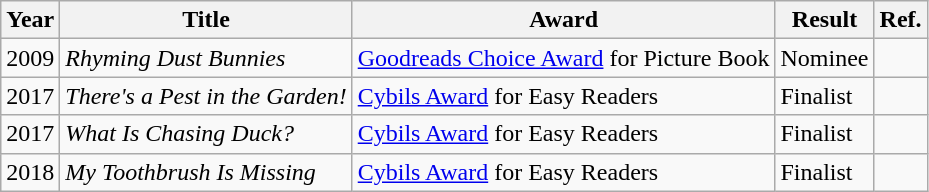<table class="wikitable sortable mw-collapsible">
<tr>
<th>Year</th>
<th>Title</th>
<th>Award</th>
<th>Result</th>
<th>Ref.</th>
</tr>
<tr>
<td>2009</td>
<td><em>Rhyming Dust Bunnies</em></td>
<td><a href='#'>Goodreads Choice Award</a> for Picture Book</td>
<td>Nominee</td>
<td></td>
</tr>
<tr>
<td>2017</td>
<td><em>There's a Pest in the Garden!</em></td>
<td><a href='#'>Cybils Award</a> for Easy Readers</td>
<td>Finalist</td>
<td></td>
</tr>
<tr>
<td>2017</td>
<td><em>What Is Chasing Duck?</em></td>
<td><a href='#'>Cybils Award</a> for Easy Readers</td>
<td>Finalist</td>
<td></td>
</tr>
<tr>
<td>2018</td>
<td><em>My Toothbrush Is Missing</em></td>
<td><a href='#'>Cybils Award</a> for Easy Readers</td>
<td>Finalist</td>
<td></td>
</tr>
</table>
